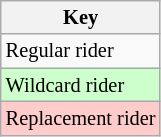<table class="wikitable" style="font-size: 85%;">
<tr>
<th colspan=3>Key</th>
</tr>
<tr>
<td>Regular rider</td>
</tr>
<tr style="background:#ccffcc;">
<td>Wildcard rider</td>
</tr>
<tr style="background:#ffcccc;">
<td>Replacement rider</td>
</tr>
</table>
